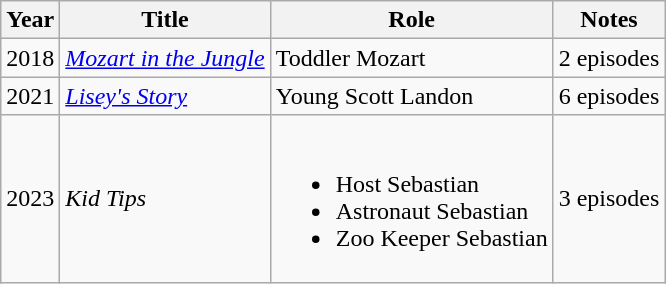<table class="wikitable sortable">
<tr>
<th>Year</th>
<th>Title</th>
<th>Role</th>
<th>Notes</th>
</tr>
<tr>
<td>2018</td>
<td><a href='#'><em>Mozart in the Jungle</em></a></td>
<td>Toddler Mozart</td>
<td>2 episodes</td>
</tr>
<tr>
<td>2021</td>
<td><a href='#'><em>Lisey's Story</em></a></td>
<td>Young Scott Landon</td>
<td>6 episodes</td>
</tr>
<tr>
<td>2023</td>
<td><em>Kid Tips</em></td>
<td><br><ul><li>Host Sebastian</li><li>Astronaut Sebastian</li><li>Zoo Keeper Sebastian</li></ul></td>
<td>3 episodes</td>
</tr>
</table>
